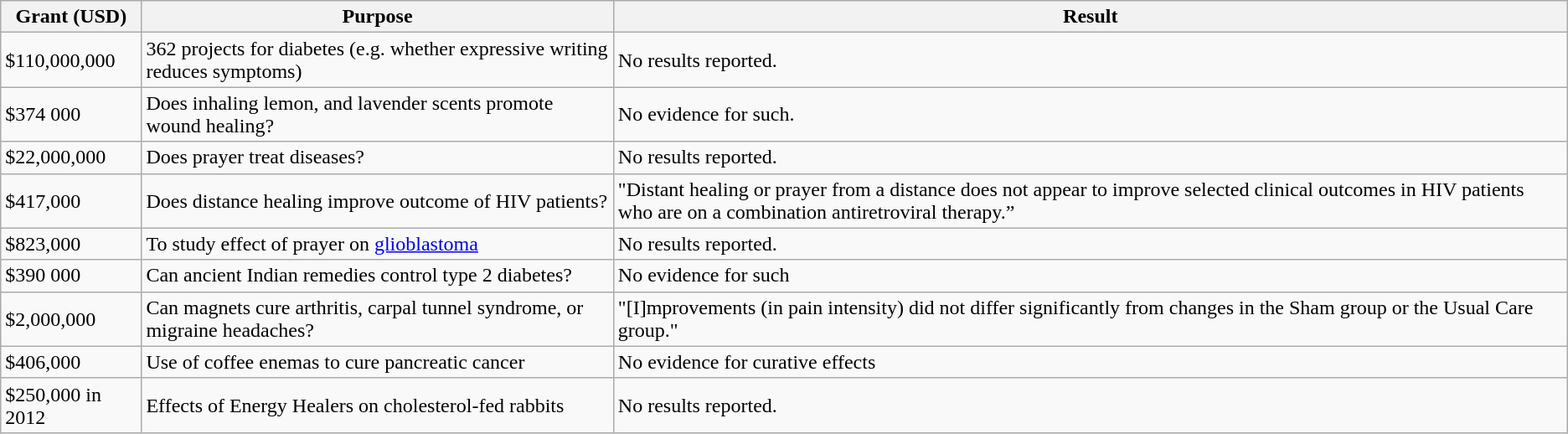<table class="wikitable">
<tr>
<th>Grant (USD)</th>
<th>Purpose</th>
<th>Result</th>
</tr>
<tr>
<td>$110,000,000</td>
<td>362 projects for diabetes (e.g. whether expressive writing reduces symptoms)</td>
<td>No results reported.</td>
</tr>
<tr>
<td>$374 000</td>
<td>Does inhaling lemon, and lavender scents promote wound healing?</td>
<td>No evidence for such.</td>
</tr>
<tr>
<td>$22,000,000</td>
<td>Does prayer treat diseases?</td>
<td>No results reported.</td>
</tr>
<tr>
<td>$417,000</td>
<td>Does distance healing improve outcome of HIV patients?</td>
<td>"Distant healing or prayer from a distance does not appear to improve selected clinical outcomes in HIV patients who are on a combination antiretroviral therapy.”</td>
</tr>
<tr>
<td>$823,000</td>
<td>To study effect of prayer on <a href='#'>glioblastoma</a></td>
<td>No results reported.</td>
</tr>
<tr>
<td>$390 000</td>
<td>Can ancient Indian remedies control type 2 diabetes?</td>
<td>No evidence for such</td>
</tr>
<tr>
<td>$2,000,000</td>
<td>Can magnets cure arthritis, carpal tunnel syndrome, or migraine headaches?</td>
<td>"[I]mprovements (in pain intensity) did not differ significantly from changes in the Sham group or the Usual Care group."</td>
</tr>
<tr>
<td>$406,000</td>
<td>Use of coffee enemas to cure pancreatic cancer</td>
<td>No evidence for curative effects</td>
</tr>
<tr>
<td>$250,000 in 2012</td>
<td>Effects of Energy Healers on cholesterol-fed rabbits</td>
<td>No results reported.</td>
</tr>
</table>
